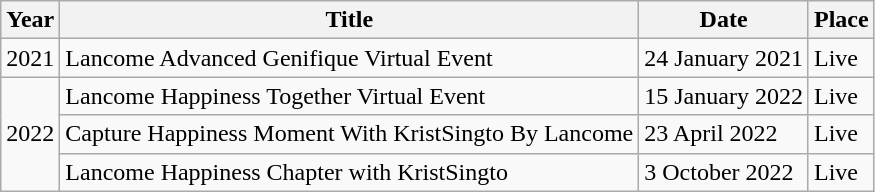<table class="wikitable">
<tr>
<th>Year</th>
<th>Title</th>
<th>Date</th>
<th>Place</th>
</tr>
<tr>
<td>2021</td>
<td>Lancome Advanced Genifique Virtual Event</td>
<td>24 January 2021</td>
<td>Live</td>
</tr>
<tr>
<td rowspan="3">2022</td>
<td>Lancome Happiness Together Virtual Event</td>
<td>15 January 2022</td>
<td>Live</td>
</tr>
<tr>
<td>Capture Happiness Moment With KristSingto By Lancome</td>
<td>23 April 2022</td>
<td>Live</td>
</tr>
<tr>
<td>Lancome Happiness Chapter with KristSingto</td>
<td>3 October 2022</td>
<td>Live</td>
</tr>
</table>
